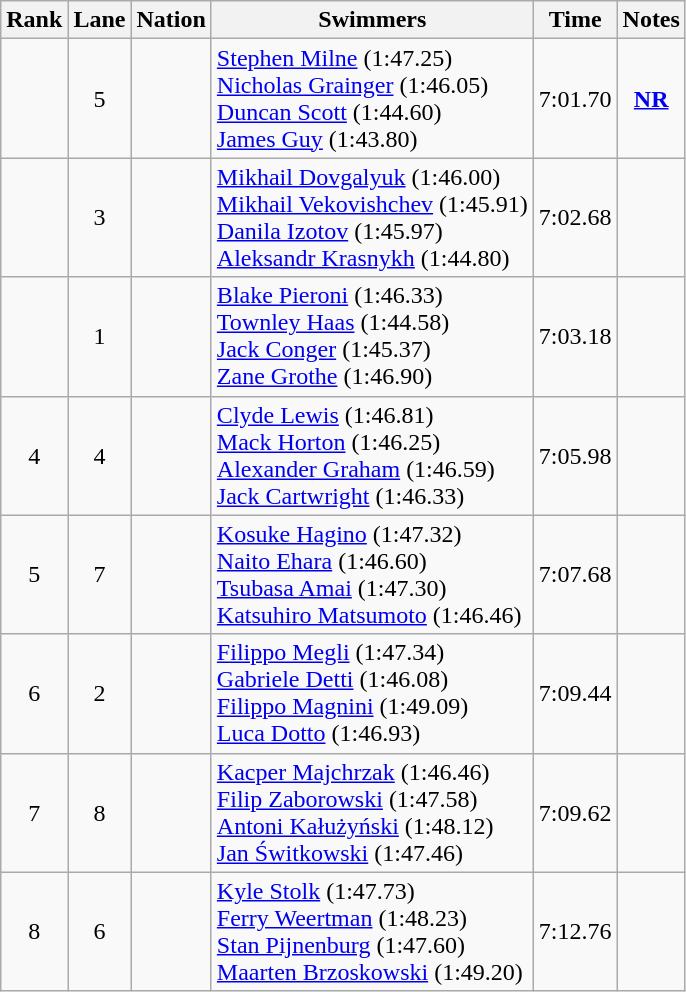<table class="wikitable sortable" style="text-align:center">
<tr>
<th>Rank</th>
<th>Lane</th>
<th>Nation</th>
<th>Swimmers</th>
<th>Time</th>
<th>Notes</th>
</tr>
<tr>
<td></td>
<td>5</td>
<td align=left></td>
<td align=left><a href='#'>Stephen Milne</a> (1:47.25)<br><a href='#'>Nicholas Grainger</a> (1:46.05)<br><a href='#'>Duncan Scott</a> (1:44.60)<br><a href='#'>James Guy</a> (1:43.80)</td>
<td>7:01.70</td>
<td><strong><a href='#'>NR</a></strong></td>
</tr>
<tr>
<td></td>
<td>3</td>
<td align=left></td>
<td align=left><a href='#'>Mikhail Dovgalyuk</a> (1:46.00)<br><a href='#'>Mikhail Vekovishchev</a> (1:45.91)<br><a href='#'>Danila Izotov</a> (1:45.97)<br><a href='#'>Aleksandr Krasnykh</a> (1:44.80)</td>
<td>7:02.68</td>
<td></td>
</tr>
<tr>
<td></td>
<td>1</td>
<td align=left></td>
<td align=left><a href='#'>Blake Pieroni</a> (1:46.33)<br><a href='#'>Townley Haas</a> (1:44.58)<br><a href='#'>Jack Conger</a> (1:45.37)<br><a href='#'>Zane Grothe</a> (1:46.90)</td>
<td>7:03.18</td>
<td></td>
</tr>
<tr>
<td>4</td>
<td>4</td>
<td align=left></td>
<td align=left><a href='#'>Clyde Lewis</a> (1:46.81)<br><a href='#'>Mack Horton</a> (1:46.25)<br><a href='#'>Alexander Graham</a> (1:46.59)<br><a href='#'>Jack Cartwright</a> (1:46.33)</td>
<td>7:05.98</td>
<td></td>
</tr>
<tr>
<td>5</td>
<td>7</td>
<td align=left></td>
<td align=left><a href='#'>Kosuke Hagino</a> (1:47.32)<br><a href='#'>Naito Ehara</a> (1:46.60)<br><a href='#'>Tsubasa Amai</a> (1:47.30)<br><a href='#'>Katsuhiro Matsumoto</a> (1:46.46)</td>
<td>7:07.68</td>
<td></td>
</tr>
<tr>
<td>6</td>
<td>2</td>
<td align=left></td>
<td align=left><a href='#'>Filippo Megli</a> (1:47.34)<br><a href='#'>Gabriele Detti</a> (1:46.08)<br><a href='#'>Filippo Magnini</a> (1:49.09)<br><a href='#'>Luca Dotto</a> (1:46.93)</td>
<td>7:09.44</td>
<td></td>
</tr>
<tr>
<td>7</td>
<td>8</td>
<td align=left></td>
<td align=left><a href='#'>Kacper Majchrzak</a> (1:46.46)<br><a href='#'>Filip Zaborowski</a> (1:47.58)<br><a href='#'>Antoni Kałużyński</a> (1:48.12)<br><a href='#'>Jan Świtkowski</a> (1:47.46)</td>
<td>7:09.62</td>
<td></td>
</tr>
<tr>
<td>8</td>
<td>6</td>
<td align=left></td>
<td align=left><a href='#'>Kyle Stolk</a> (1:47.73)<br><a href='#'>Ferry Weertman</a> (1:48.23)<br><a href='#'>Stan Pijnenburg</a> (1:47.60)<br><a href='#'>Maarten Brzoskowski</a> (1:49.20)</td>
<td>7:12.76</td>
<td></td>
</tr>
</table>
